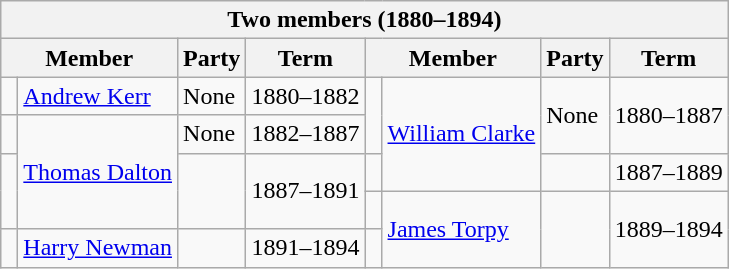<table class="wikitable">
<tr>
<th colspan="8">Two members (1880–1894)</th>
</tr>
<tr>
<th colspan="2">Member</th>
<th>Party</th>
<th>Term</th>
<th colspan="2">Member</th>
<th>Party</th>
<th>Term</th>
</tr>
<tr>
<td> </td>
<td><a href='#'>Andrew Kerr</a></td>
<td>None</td>
<td>1880–1882</td>
<td rowspan="2" > </td>
<td rowspan="3"><a href='#'>William Clarke</a></td>
<td rowspan="2">None</td>
<td rowspan="2">1880–1887</td>
</tr>
<tr>
<td> </td>
<td rowspan="3"><a href='#'>Thomas Dalton</a></td>
<td>None</td>
<td>1882–1887</td>
</tr>
<tr>
<td rowspan="2" > </td>
<td rowspan="2"></td>
<td rowspan="2">1887–1891</td>
<td> </td>
<td></td>
<td>1887–1889</td>
</tr>
<tr>
<td> </td>
<td rowspan="2"><a href='#'>James Torpy</a></td>
<td rowspan="2"></td>
<td rowspan="2">1889–1894</td>
</tr>
<tr>
<td> </td>
<td><a href='#'>Harry Newman</a></td>
<td></td>
<td>1891–1894</td>
<td> </td>
</tr>
</table>
